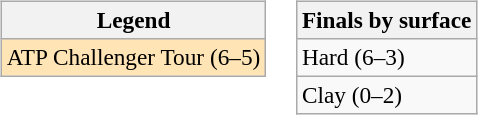<table>
<tr valign=top>
<td><br><table class="wikitable" style=font-size:97%>
<tr>
<th>Legend</th>
</tr>
<tr style="background:moccasin;">
<td>ATP Challenger Tour (6–5)</td>
</tr>
</table>
</td>
<td><br><table class="wikitable" style=font-size:97%>
<tr>
<th>Finals by surface</th>
</tr>
<tr>
<td>Hard (6–3)</td>
</tr>
<tr>
<td>Clay (0–2)</td>
</tr>
</table>
</td>
</tr>
</table>
